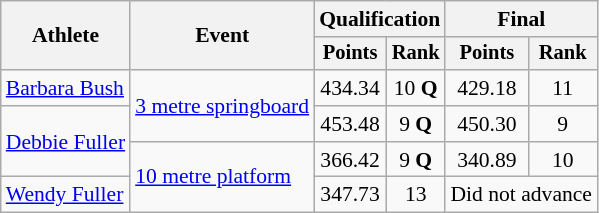<table class="wikitable" style="font-size:90%">
<tr>
<th rowspan=2>Athlete</th>
<th rowspan=2>Event</th>
<th colspan=2>Qualification</th>
<th colspan=2>Final</th>
</tr>
<tr style="font-size:95%">
<th>Points</th>
<th>Rank</th>
<th>Points</th>
<th>Rank</th>
</tr>
<tr align=center>
<td align=left><a href='#'>Barbara Bush</a></td>
<td align=left rowspan=2><a href='#'>3 metre springboard</a></td>
<td>434.34</td>
<td>10 <strong>Q</strong></td>
<td>429.18</td>
<td>11</td>
</tr>
<tr align=center>
<td align=left rowspan=2><a href='#'>Debbie Fuller</a></td>
<td>453.48</td>
<td>9 <strong>Q</strong></td>
<td>450.30</td>
<td>9</td>
</tr>
<tr align=center>
<td align=left rowspan=2><a href='#'>10 metre platform</a></td>
<td>366.42</td>
<td>9 <strong>Q</strong></td>
<td>340.89</td>
<td>10</td>
</tr>
<tr align=center>
<td align=left><a href='#'>Wendy Fuller</a></td>
<td>347.73</td>
<td>13</td>
<td colspan=2>Did not advance</td>
</tr>
</table>
